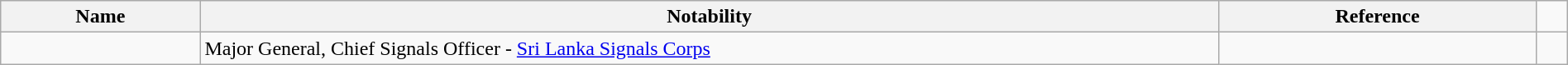<table class="wikitable sortable" style="width:100%">
<tr>
<th style="width:*;">Name</th>
<th style="width:65%;" class="unsortable">Notability</th>
<th style="width:*;" class="unsortable">Reference</th>
</tr>
<tr>
<td></td>
<td>Major General, Chief Signals Officer - <a href='#'>Sri Lanka Signals Corps</a></td>
<td style="text-align:center;"></td>
<td></td>
</tr>
</table>
